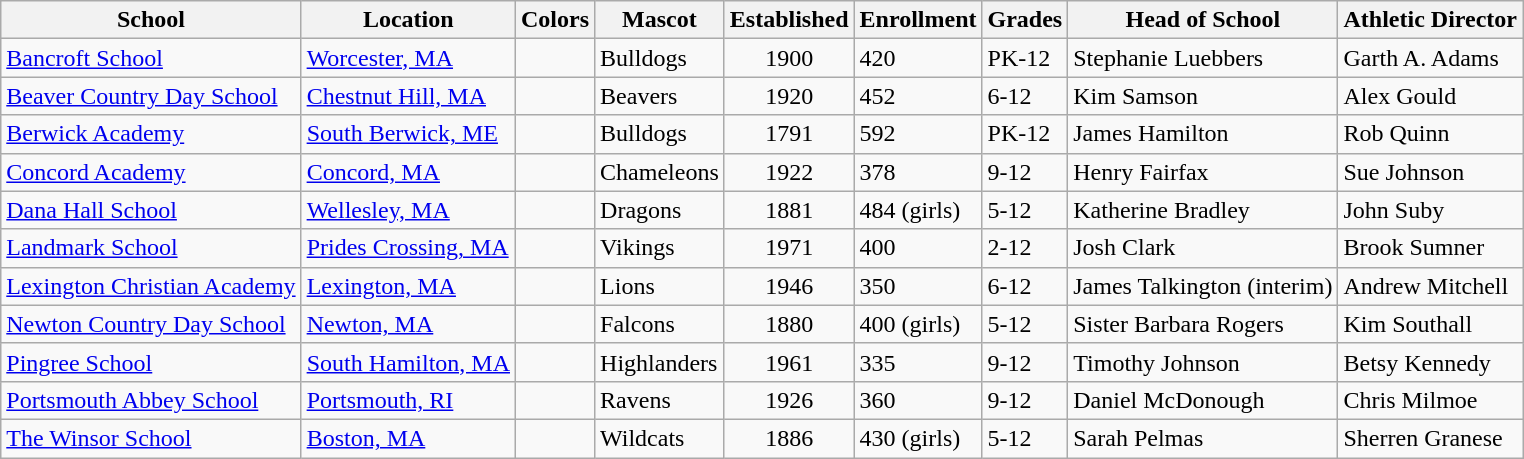<table class="wikitable">
<tr>
<th>School</th>
<th>Location</th>
<th>Colors</th>
<th>Mascot</th>
<th>Established</th>
<th>Enrollment</th>
<th>Grades</th>
<th>Head of School</th>
<th>Athletic Director</th>
</tr>
<tr>
<td><a href='#'>Bancroft School</a></td>
<td><a href='#'>Worcester, MA</a></td>
<td></td>
<td>Bulldogs</td>
<td align="center">1900</td>
<td>420</td>
<td>PK-12</td>
<td>Stephanie Luebbers</td>
<td>Garth A. Adams</td>
</tr>
<tr>
<td><a href='#'>Beaver Country Day School</a></td>
<td><a href='#'>Chestnut Hill, MA</a></td>
<td></td>
<td>Beavers</td>
<td align="center">1920</td>
<td>452</td>
<td>6-12</td>
<td>Kim Samson</td>
<td>Alex Gould</td>
</tr>
<tr>
<td><a href='#'>Berwick Academy</a></td>
<td><a href='#'>South Berwick, ME</a></td>
<td></td>
<td>Bulldogs</td>
<td align="center">1791</td>
<td>592</td>
<td>PK-12</td>
<td>James Hamilton</td>
<td>Rob Quinn</td>
</tr>
<tr>
<td><a href='#'>Concord Academy</a></td>
<td><a href='#'>Concord, MA</a></td>
<td></td>
<td>Chameleons</td>
<td align="center">1922</td>
<td>378</td>
<td>9-12</td>
<td>Henry Fairfax</td>
<td>Sue Johnson</td>
</tr>
<tr>
<td><a href='#'>Dana Hall School</a></td>
<td><a href='#'>Wellesley, MA</a></td>
<td></td>
<td>Dragons</td>
<td align="center">1881</td>
<td>484 (girls)</td>
<td>5-12</td>
<td>Katherine Bradley</td>
<td>John Suby</td>
</tr>
<tr>
<td><a href='#'>Landmark School</a></td>
<td><a href='#'>Prides Crossing, MA</a></td>
<td></td>
<td>Vikings</td>
<td align="center">1971</td>
<td>400</td>
<td>2-12</td>
<td>Josh Clark</td>
<td>Brook Sumner</td>
</tr>
<tr>
<td><a href='#'>Lexington Christian Academy</a></td>
<td><a href='#'>Lexington, MA</a></td>
<td></td>
<td>Lions</td>
<td align="center">1946</td>
<td>350</td>
<td>6-12</td>
<td>James Talkington (interim)</td>
<td>Andrew Mitchell</td>
</tr>
<tr>
<td><a href='#'>Newton Country Day School</a></td>
<td><a href='#'>Newton, MA</a></td>
<td></td>
<td>Falcons</td>
<td align="center">1880</td>
<td>400 (girls)</td>
<td>5-12</td>
<td>Sister Barbara Rogers</td>
<td>Kim Southall</td>
</tr>
<tr>
<td><a href='#'>Pingree School</a></td>
<td><a href='#'>South Hamilton, MA</a></td>
<td></td>
<td>Highlanders</td>
<td align="center">1961</td>
<td>335</td>
<td>9-12</td>
<td>Timothy Johnson</td>
<td>Betsy Kennedy</td>
</tr>
<tr>
<td><a href='#'>Portsmouth Abbey School</a></td>
<td><a href='#'>Portsmouth, RI</a></td>
<td></td>
<td>Ravens</td>
<td align="center">1926</td>
<td>360</td>
<td>9-12</td>
<td>Daniel McDonough</td>
<td>Chris Milmoe</td>
</tr>
<tr>
<td><a href='#'>The Winsor School</a></td>
<td><a href='#'>Boston, MA</a></td>
<td></td>
<td>Wildcats</td>
<td align="center">1886</td>
<td>430 (girls)</td>
<td>5-12</td>
<td>Sarah Pelmas</td>
<td>Sherren Granese</td>
</tr>
</table>
